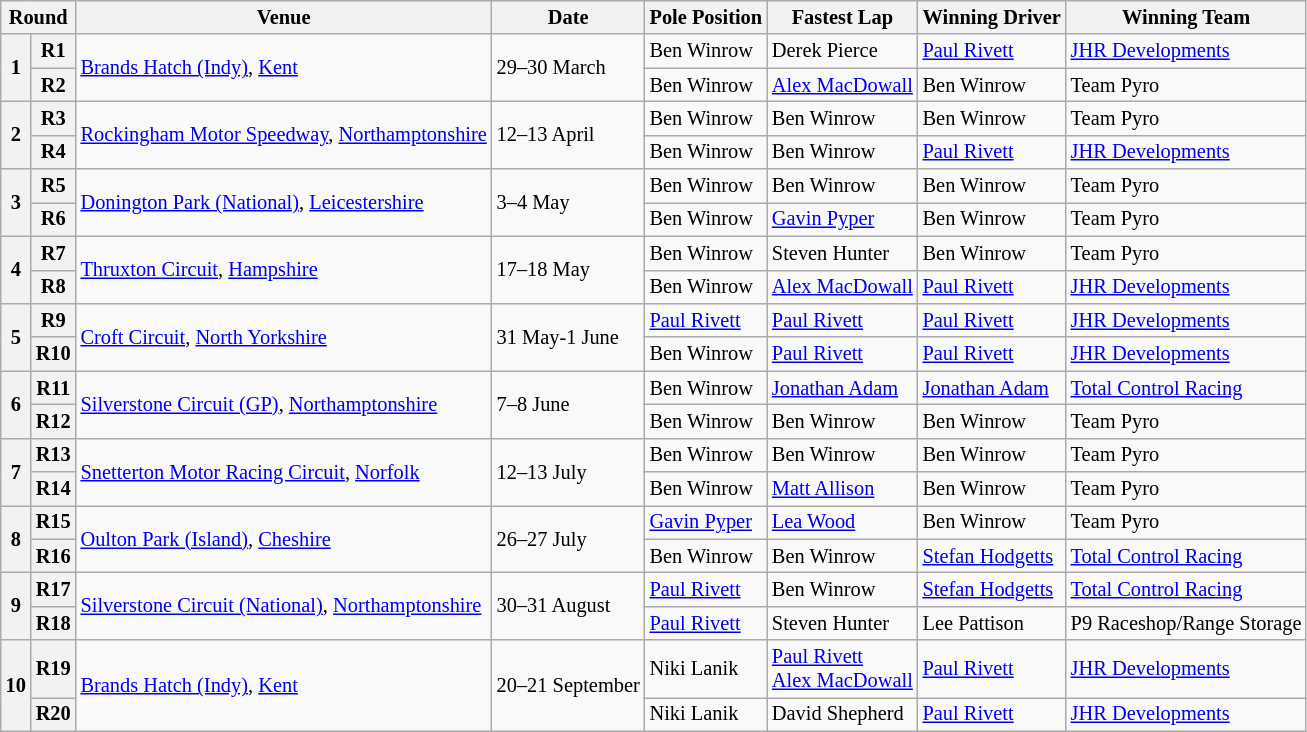<table class="wikitable" style="font-size: 85%">
<tr>
<th colspan=2>Round</th>
<th>Venue</th>
<th>Date</th>
<th>Pole Position</th>
<th>Fastest Lap</th>
<th>Winning Driver</th>
<th>Winning Team</th>
</tr>
<tr>
<th rowspan=2>1</th>
<th>R1</th>
<td rowspan=2><a href='#'>Brands Hatch (Indy)</a>, <a href='#'>Kent</a></td>
<td rowspan=2>29–30 March</td>
<td> Ben Winrow</td>
<td> Derek Pierce</td>
<td> <a href='#'>Paul Rivett</a></td>
<td><a href='#'>JHR Developments</a></td>
</tr>
<tr>
<th>R2</th>
<td> Ben Winrow</td>
<td> <a href='#'>Alex MacDowall</a></td>
<td> Ben Winrow</td>
<td>Team Pyro</td>
</tr>
<tr>
<th rowspan=2>2</th>
<th>R3</th>
<td rowspan=2><a href='#'>Rockingham Motor Speedway</a>, <a href='#'>Northamptonshire</a></td>
<td rowspan=2>12–13 April</td>
<td> Ben Winrow</td>
<td> Ben Winrow</td>
<td> Ben Winrow</td>
<td>Team Pyro</td>
</tr>
<tr>
<th>R4</th>
<td> Ben Winrow</td>
<td> Ben Winrow</td>
<td> <a href='#'>Paul Rivett</a></td>
<td><a href='#'>JHR Developments</a></td>
</tr>
<tr>
<th rowspan=2>3</th>
<th>R5</th>
<td rowspan=2><a href='#'>Donington Park (National)</a>, <a href='#'>Leicestershire</a></td>
<td rowspan=2>3–4 May</td>
<td> Ben Winrow</td>
<td> Ben Winrow</td>
<td> Ben Winrow</td>
<td>Team Pyro</td>
</tr>
<tr>
<th>R6</th>
<td> Ben Winrow</td>
<td> <a href='#'>Gavin Pyper</a></td>
<td> Ben Winrow</td>
<td>Team Pyro</td>
</tr>
<tr>
<th rowspan=2>4</th>
<th>R7</th>
<td rowspan=2><a href='#'>Thruxton Circuit</a>, <a href='#'>Hampshire</a></td>
<td rowspan=2>17–18 May</td>
<td> Ben Winrow</td>
<td> Steven Hunter</td>
<td> Ben Winrow</td>
<td>Team Pyro</td>
</tr>
<tr>
<th>R8</th>
<td> Ben Winrow</td>
<td> <a href='#'>Alex MacDowall</a></td>
<td> <a href='#'>Paul Rivett</a></td>
<td><a href='#'>JHR Developments</a></td>
</tr>
<tr>
<th rowspan=2>5</th>
<th>R9</th>
<td rowspan=2><a href='#'>Croft Circuit</a>, <a href='#'>North Yorkshire</a></td>
<td rowspan=2>31 May-1 June</td>
<td> <a href='#'>Paul Rivett</a></td>
<td> <a href='#'>Paul Rivett</a></td>
<td> <a href='#'>Paul Rivett</a></td>
<td><a href='#'>JHR Developments</a></td>
</tr>
<tr>
<th>R10</th>
<td> Ben Winrow</td>
<td> <a href='#'>Paul Rivett</a></td>
<td> <a href='#'>Paul Rivett</a></td>
<td><a href='#'>JHR Developments</a></td>
</tr>
<tr>
<th rowspan=2>6</th>
<th>R11</th>
<td rowspan=2><a href='#'>Silverstone Circuit (GP)</a>, <a href='#'>Northamptonshire</a></td>
<td rowspan=2>7–8 June</td>
<td> Ben Winrow</td>
<td> <a href='#'>Jonathan Adam</a></td>
<td> <a href='#'>Jonathan Adam</a></td>
<td><a href='#'>Total Control Racing</a></td>
</tr>
<tr>
<th>R12</th>
<td> Ben Winrow</td>
<td> Ben Winrow</td>
<td> Ben Winrow</td>
<td>Team Pyro</td>
</tr>
<tr>
<th rowspan=2>7</th>
<th>R13</th>
<td rowspan=2><a href='#'>Snetterton Motor Racing Circuit</a>, <a href='#'>Norfolk</a></td>
<td rowspan=2>12–13 July</td>
<td> Ben Winrow</td>
<td> Ben Winrow</td>
<td> Ben Winrow</td>
<td>Team Pyro</td>
</tr>
<tr>
<th>R14</th>
<td> Ben Winrow</td>
<td> <a href='#'>Matt Allison</a></td>
<td> Ben Winrow</td>
<td>Team Pyro</td>
</tr>
<tr>
<th rowspan=2>8</th>
<th>R15</th>
<td rowspan=2><a href='#'>Oulton Park (Island)</a>, <a href='#'>Cheshire</a></td>
<td rowspan=2>26–27 July</td>
<td> <a href='#'>Gavin Pyper</a></td>
<td> <a href='#'>Lea Wood</a></td>
<td> Ben Winrow</td>
<td>Team Pyro</td>
</tr>
<tr>
<th>R16</th>
<td> Ben Winrow</td>
<td> Ben Winrow</td>
<td> <a href='#'>Stefan Hodgetts</a></td>
<td><a href='#'>Total Control Racing</a></td>
</tr>
<tr>
<th rowspan=2>9</th>
<th>R17</th>
<td rowspan=2><a href='#'>Silverstone Circuit (National)</a>, <a href='#'>Northamptonshire</a></td>
<td rowspan=2>30–31 August</td>
<td> <a href='#'>Paul Rivett</a></td>
<td> Ben Winrow</td>
<td> <a href='#'>Stefan Hodgetts</a></td>
<td><a href='#'>Total Control Racing</a></td>
</tr>
<tr>
<th>R18</th>
<td> <a href='#'>Paul Rivett</a></td>
<td> Steven Hunter</td>
<td> Lee Pattison</td>
<td>P9 Raceshop/Range Storage</td>
</tr>
<tr>
<th rowspan=2>10</th>
<th>R19</th>
<td rowspan=2><a href='#'>Brands Hatch (Indy)</a>, <a href='#'>Kent</a></td>
<td rowspan=2>20–21 September</td>
<td> Niki Lanik</td>
<td> <a href='#'>Paul Rivett</a><br> <a href='#'>Alex MacDowall</a></td>
<td> <a href='#'>Paul Rivett</a></td>
<td><a href='#'>JHR Developments</a></td>
</tr>
<tr>
<th>R20</th>
<td> Niki Lanik</td>
<td> David Shepherd</td>
<td> <a href='#'>Paul Rivett</a></td>
<td><a href='#'>JHR Developments</a></td>
</tr>
</table>
